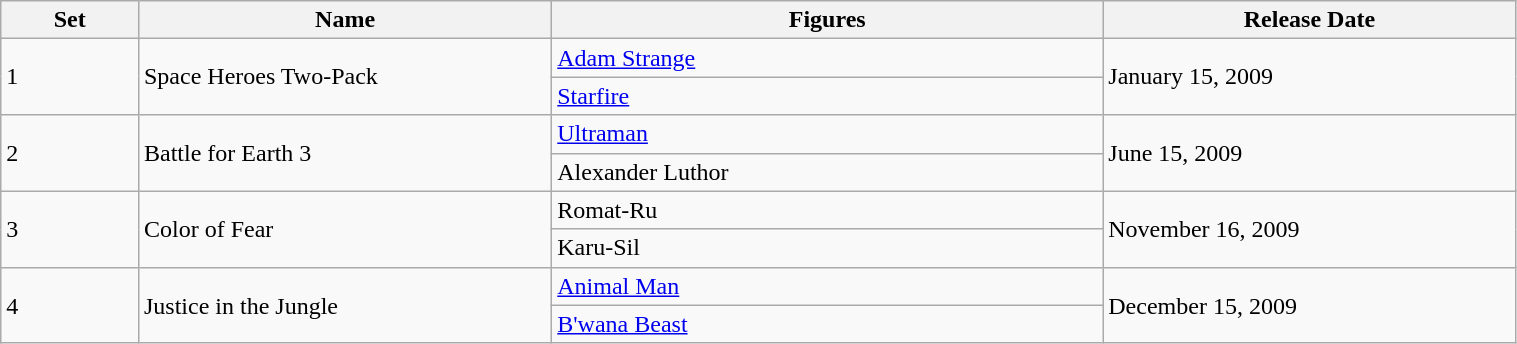<table class="wikitable" style="width:80%;">
<tr>
<th width=5%><strong>Set</strong></th>
<th width=15%><strong>Name</strong></th>
<th width=20%><strong>Figures</strong></th>
<th width=15%><strong>Release Date</strong></th>
</tr>
<tr>
<td rowspan=2>1</td>
<td rowspan=2>Space Heroes Two-Pack</td>
<td><a href='#'>Adam Strange</a></td>
<td rowspan=2>January 15, 2009</td>
</tr>
<tr>
<td><a href='#'>Starfire</a></td>
</tr>
<tr>
<td rowspan=2>2</td>
<td rowspan=2>Battle for Earth 3</td>
<td><a href='#'>Ultraman</a></td>
<td rowspan=2>June 15, 2009</td>
</tr>
<tr>
<td>Alexander Luthor</td>
</tr>
<tr>
<td rowspan=2>3</td>
<td rowspan=2>Color of Fear</td>
<td>Romat-Ru</td>
<td rowspan=2>November 16, 2009</td>
</tr>
<tr>
<td>Karu-Sil</td>
</tr>
<tr>
<td rowspan=2>4</td>
<td rowspan=2>Justice in the Jungle</td>
<td><a href='#'>Animal Man</a></td>
<td rowspan=2>December 15, 2009</td>
</tr>
<tr>
<td><a href='#'>B'wana Beast</a></td>
</tr>
</table>
